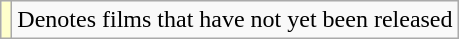<table class="wikitable">
<tr>
<td style="background:#FFFFCC;"></td>
<td>Denotes films that have not yet been released</td>
</tr>
</table>
